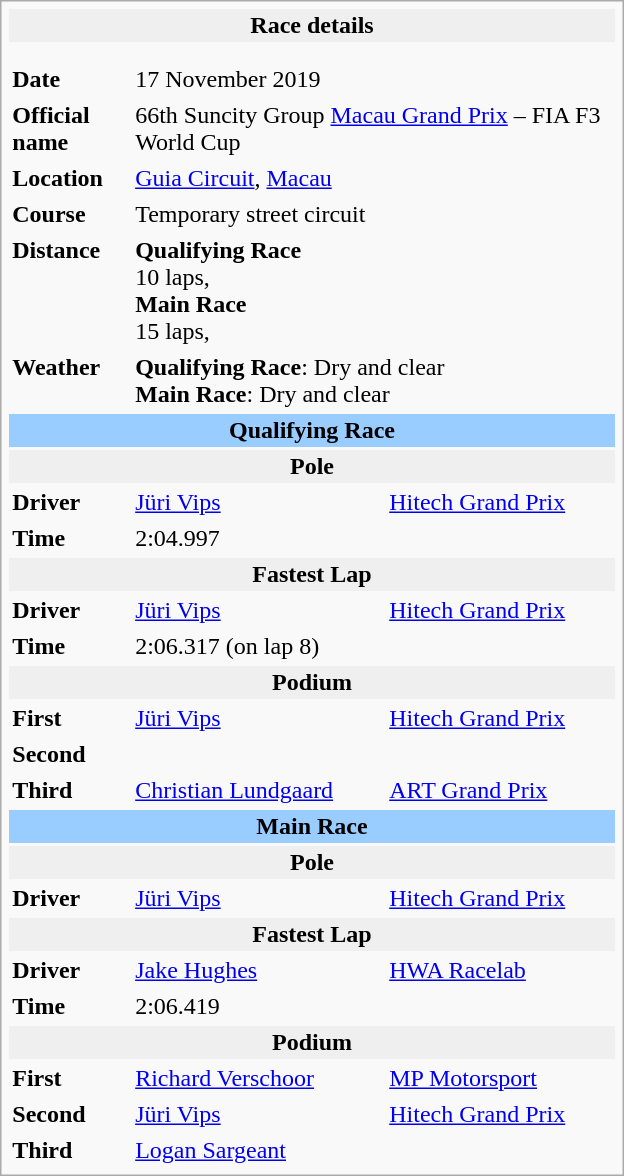<table class="infobox" align="right" cellpadding="2" style="float:right; width: 26em; ">
<tr>
<th colspan="3" bgcolor="#efefef">Race details</th>
</tr>
<tr>
<td colspan="3" style="text-align:center;"></td>
</tr>
<tr>
<td colspan="3" style="text-align:center;"></td>
</tr>
<tr>
<td style="width: 20%;"><strong>Date</strong></td>
<td>17 November 2019</td>
</tr>
<tr>
<td><strong>Official name</strong></td>
<td colspan=2>66th Suncity Group <a href='#'>Macau Grand Prix</a> – FIA F3 World Cup</td>
</tr>
<tr>
<td><strong>Location</strong></td>
<td colspan=2><a href='#'>Guia Circuit</a>, <a href='#'>Macau</a></td>
</tr>
<tr>
<td><strong>Course</strong></td>
<td colspan=2>Temporary street circuit<br></td>
</tr>
<tr>
<td><strong>Distance</strong></td>
<td colspan=2><strong>Qualifying Race</strong><br>10 laps, <br><strong>Main Race</strong><br>15 laps, </td>
</tr>
<tr>
<td><strong>Weather</strong></td>
<td colspan=2><strong>Qualifying Race</strong>: Dry and clear<br><strong>Main Race</strong>: Dry and clear</td>
</tr>
<tr>
<td colspan="3" style="text-align:center; background-color:#99ccff"><strong>Qualifying Race</strong></td>
</tr>
<tr>
<th colspan="3" bgcolor="#efefef">Pole</th>
</tr>
<tr>
<td><strong>Driver</strong></td>
<td> <a href='#'>Jüri Vips</a></td>
<td><a href='#'>Hitech Grand Prix</a></td>
</tr>
<tr>
<td><strong>Time</strong></td>
<td colspan=2>2:04.997</td>
</tr>
<tr>
<th colspan="3" bgcolor="#efefef">Fastest Lap</th>
</tr>
<tr>
<td><strong>Driver</strong></td>
<td> <a href='#'>Jüri Vips</a></td>
<td><a href='#'>Hitech Grand Prix</a></td>
</tr>
<tr>
<td><strong>Time</strong></td>
<td colspan=2>2:06.317 (on lap 8)</td>
</tr>
<tr>
<th colspan="3" bgcolor="#efefef">Podium</th>
</tr>
<tr>
<td><strong>First</strong></td>
<td> <a href='#'>Jüri Vips</a></td>
<td><a href='#'>Hitech Grand Prix</a></td>
</tr>
<tr>
<td><strong>Second</strong></td>
<td></td>
<td></td>
</tr>
<tr>
<td><strong>Third</strong></td>
<td> <a href='#'>Christian Lundgaard</a></td>
<td><a href='#'>ART Grand Prix</a></td>
</tr>
<tr>
<td colspan="3" style="text-align:center; background-color:#99ccff"><strong>Main Race</strong></td>
</tr>
<tr>
<th colspan="3" bgcolor="#efefef">Pole</th>
</tr>
<tr>
<td><strong>Driver</strong></td>
<td> <a href='#'>Jüri Vips</a></td>
<td><a href='#'>Hitech Grand Prix</a></td>
</tr>
<tr>
<th colspan="3" bgcolor="#efefef">Fastest Lap</th>
</tr>
<tr>
<td><strong>Driver</strong></td>
<td> <a href='#'>Jake Hughes</a></td>
<td><a href='#'>HWA Racelab</a></td>
</tr>
<tr>
<td><strong>Time</strong></td>
<td colspan=2>2:06.419</td>
</tr>
<tr>
<th colspan="3" bgcolor="#efefef">Podium</th>
</tr>
<tr>
<td><strong>First</strong></td>
<td> <a href='#'>Richard Verschoor</a></td>
<td><a href='#'>MP Motorsport</a></td>
</tr>
<tr>
<td><strong>Second</strong></td>
<td> <a href='#'>Jüri Vips</a></td>
<td><a href='#'>Hitech Grand Prix</a></td>
</tr>
<tr>
<td><strong>Third</strong></td>
<td> <a href='#'>Logan Sargeant</a></td>
<td></td>
</tr>
</table>
